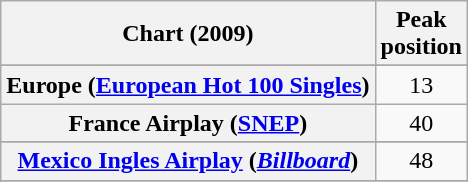<table class="wikitable sortable plainrowheaders">
<tr>
<th scope="col">Chart (2009)</th>
<th scope="col">Peak<br>position</th>
</tr>
<tr>
</tr>
<tr>
</tr>
<tr>
</tr>
<tr>
</tr>
<tr>
</tr>
<tr>
</tr>
<tr>
</tr>
<tr>
</tr>
<tr>
</tr>
<tr>
</tr>
<tr>
<th scope="row">Europe (<a href='#'>European Hot 100 Singles</a>)</th>
<td align="center">13</td>
</tr>
<tr>
<th scope="row">France Airplay (<a href='#'>SNEP</a>)</th>
<td align="center">40</td>
</tr>
<tr>
</tr>
<tr>
</tr>
<tr>
<th scope="row"><a href='#'>Mexico Ingles Airplay</a> (<em><a href='#'>Billboard</a></em>)</th>
<td align="center">48</td>
</tr>
<tr>
</tr>
<tr>
</tr>
<tr>
</tr>
<tr>
</tr>
<tr>
</tr>
<tr>
</tr>
<tr>
</tr>
<tr>
</tr>
<tr>
</tr>
<tr>
</tr>
<tr>
</tr>
<tr>
</tr>
<tr>
</tr>
<tr>
</tr>
</table>
